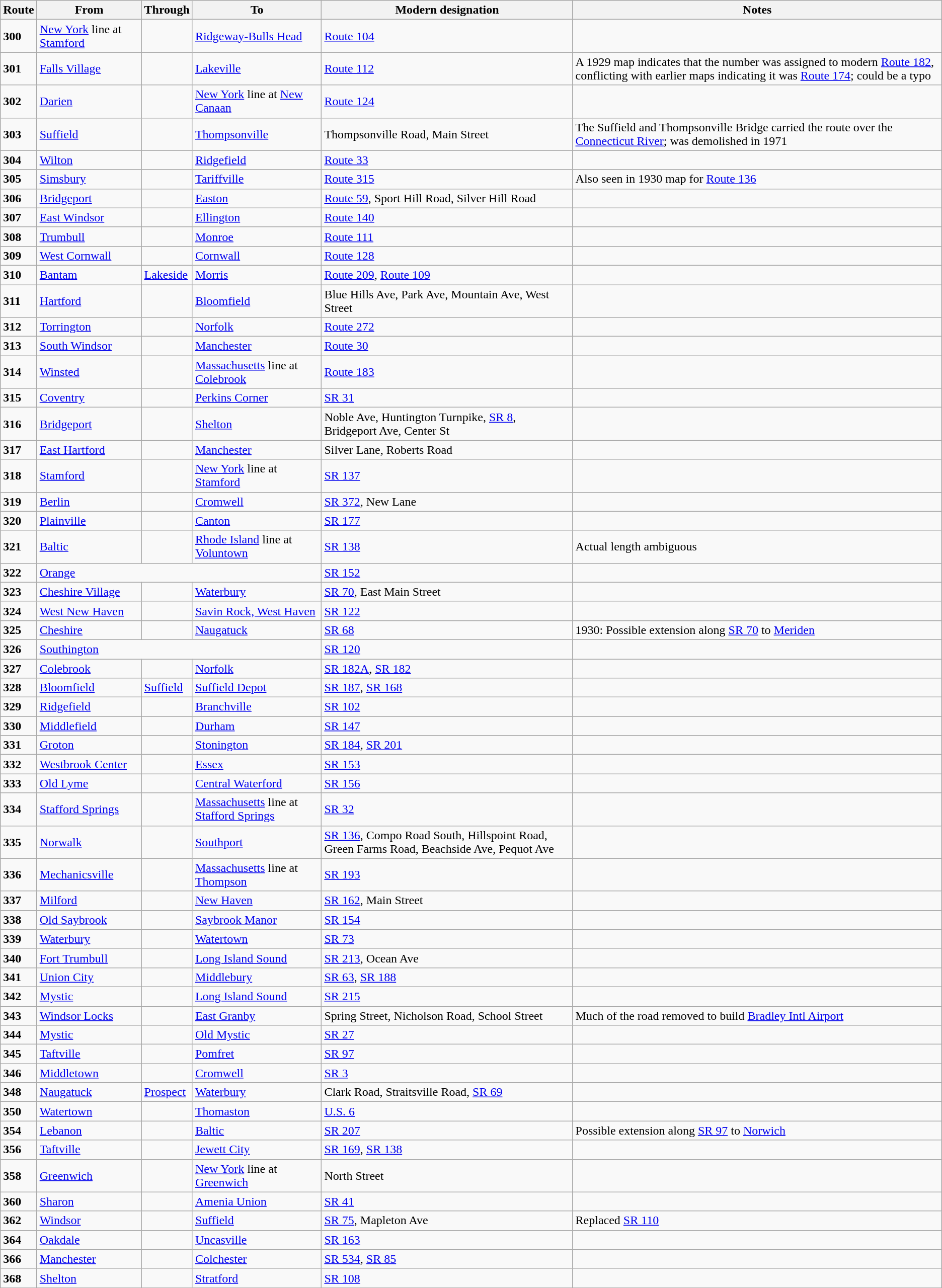<table class="wikitable">
<tr>
<th>Route</th>
<th>From</th>
<th>Through</th>
<th>To</th>
<th>Modern designation</th>
<th>Notes</th>
</tr>
<tr>
<td><strong>300</strong></td>
<td><a href='#'>New York</a> line at <a href='#'>Stamford</a></td>
<td></td>
<td><a href='#'>Ridgeway-Bulls Head</a></td>
<td><a href='#'>Route 104</a></td>
<td></td>
</tr>
<tr>
<td><strong>301</strong></td>
<td><a href='#'>Falls Village</a></td>
<td></td>
<td><a href='#'>Lakeville</a></td>
<td><a href='#'>Route 112</a></td>
<td>A 1929 map indicates that the number was assigned to modern <a href='#'>Route 182</a>, conflicting with earlier maps indicating it was <a href='#'>Route 174</a>; could be a typo</td>
</tr>
<tr>
<td><strong>302</strong></td>
<td><a href='#'>Darien</a></td>
<td></td>
<td><a href='#'>New York</a> line at <a href='#'>New Canaan</a></td>
<td><a href='#'>Route 124</a></td>
<td></td>
</tr>
<tr>
<td><strong>303</strong></td>
<td><a href='#'>Suffield</a></td>
<td></td>
<td><a href='#'>Thompsonville</a></td>
<td>Thompsonville Road, Main Street</td>
<td>The Suffield and Thompsonville Bridge carried the route over the <a href='#'>Connecticut River</a>; was demolished in 1971</td>
</tr>
<tr>
<td><strong>304</strong></td>
<td><a href='#'>Wilton</a></td>
<td></td>
<td><a href='#'>Ridgefield</a></td>
<td><a href='#'>Route 33</a></td>
<td></td>
</tr>
<tr>
<td><strong>305</strong></td>
<td><a href='#'>Simsbury</a></td>
<td></td>
<td><a href='#'>Tariffville</a></td>
<td><a href='#'>Route 315</a></td>
<td>Also seen in 1930 map for <a href='#'>Route 136</a></td>
</tr>
<tr>
<td><strong>306</strong></td>
<td><a href='#'>Bridgeport</a></td>
<td></td>
<td><a href='#'>Easton</a></td>
<td><a href='#'>Route 59</a>, Sport Hill Road, Silver Hill Road</td>
<td></td>
</tr>
<tr>
<td><strong>307</strong></td>
<td><a href='#'>East Windsor</a></td>
<td></td>
<td><a href='#'>Ellington</a></td>
<td><a href='#'>Route 140</a></td>
<td></td>
</tr>
<tr>
<td><strong>308</strong></td>
<td><a href='#'>Trumbull</a></td>
<td></td>
<td><a href='#'>Monroe</a></td>
<td><a href='#'>Route 111</a></td>
<td></td>
</tr>
<tr>
<td><strong>309</strong></td>
<td><a href='#'>West Cornwall</a></td>
<td></td>
<td><a href='#'>Cornwall</a></td>
<td><a href='#'>Route 128</a></td>
<td></td>
</tr>
<tr>
<td><strong>310</strong></td>
<td><a href='#'>Bantam</a></td>
<td><a href='#'>Lakeside</a></td>
<td><a href='#'>Morris</a></td>
<td><a href='#'>Route 209</a>, <a href='#'>Route 109</a></td>
<td></td>
</tr>
<tr>
<td><strong>311</strong></td>
<td><a href='#'>Hartford</a></td>
<td></td>
<td><a href='#'>Bloomfield</a></td>
<td>Blue Hills Ave, Park Ave, Mountain Ave, West Street</td>
<td></td>
</tr>
<tr>
<td><strong>312</strong></td>
<td><a href='#'>Torrington</a></td>
<td></td>
<td><a href='#'>Norfolk</a></td>
<td><a href='#'>Route 272</a></td>
<td></td>
</tr>
<tr>
<td><strong>313</strong></td>
<td><a href='#'>South Windsor</a></td>
<td></td>
<td><a href='#'>Manchester</a></td>
<td><a href='#'>Route 30</a></td>
<td></td>
</tr>
<tr>
<td><strong>314</strong></td>
<td><a href='#'>Winsted</a></td>
<td></td>
<td><a href='#'>Massachusetts</a> line at <a href='#'>Colebrook</a></td>
<td><a href='#'>Route 183</a></td>
<td></td>
</tr>
<tr>
<td><strong>315</strong></td>
<td><a href='#'>Coventry</a></td>
<td></td>
<td><a href='#'>Perkins Corner</a></td>
<td><a href='#'>SR 31</a></td>
<td></td>
</tr>
<tr>
<td><strong>316</strong></td>
<td><a href='#'>Bridgeport</a></td>
<td></td>
<td><a href='#'>Shelton</a></td>
<td>Noble Ave, Huntington Turnpike, <a href='#'>SR 8</a>, Bridgeport Ave, Center St</td>
<td></td>
</tr>
<tr>
<td><strong>317</strong></td>
<td><a href='#'>East Hartford</a></td>
<td></td>
<td><a href='#'>Manchester</a></td>
<td>Silver Lane, Roberts Road</td>
<td></td>
</tr>
<tr>
<td><strong>318</strong></td>
<td><a href='#'>Stamford</a></td>
<td></td>
<td><a href='#'>New York</a> line at <a href='#'>Stamford</a></td>
<td><a href='#'>SR 137</a></td>
<td></td>
</tr>
<tr>
<td><strong>319</strong></td>
<td><a href='#'>Berlin</a></td>
<td></td>
<td><a href='#'>Cromwell</a></td>
<td><a href='#'>SR 372</a>, New Lane</td>
<td></td>
</tr>
<tr>
<td><strong>320</strong></td>
<td><a href='#'>Plainville</a></td>
<td></td>
<td><a href='#'>Canton</a></td>
<td><a href='#'>SR 177</a></td>
<td></td>
</tr>
<tr>
<td><strong>321</strong></td>
<td><a href='#'>Baltic</a></td>
<td></td>
<td><a href='#'>Rhode Island</a> line at <a href='#'>Voluntown</a></td>
<td><a href='#'>SR 138</a></td>
<td>Actual length ambiguous</td>
</tr>
<tr>
<td><strong>322</strong></td>
<td colspan="3"><a href='#'>Orange</a></td>
<td><a href='#'>SR 152</a></td>
<td></td>
</tr>
<tr>
<td><strong>323</strong></td>
<td><a href='#'>Cheshire Village</a></td>
<td></td>
<td><a href='#'>Waterbury</a></td>
<td><a href='#'>SR 70</a>, East Main Street</td>
<td></td>
</tr>
<tr>
<td><strong>324</strong></td>
<td><a href='#'>West New Haven</a></td>
<td></td>
<td><a href='#'>Savin Rock, West Haven</a></td>
<td><a href='#'>SR 122</a></td>
<td></td>
</tr>
<tr>
<td><strong>325</strong></td>
<td><a href='#'>Cheshire</a></td>
<td></td>
<td><a href='#'>Naugatuck</a></td>
<td><a href='#'>SR 68</a></td>
<td>1930: Possible extension along <a href='#'>SR 70</a> to <a href='#'>Meriden</a></td>
</tr>
<tr>
<td><strong>326</strong></td>
<td colspan="3"><a href='#'>Southington</a></td>
<td><a href='#'>SR 120</a></td>
<td></td>
</tr>
<tr>
<td><strong>327</strong></td>
<td><a href='#'>Colebrook</a></td>
<td></td>
<td><a href='#'>Norfolk</a></td>
<td><a href='#'>SR 182A</a>, <a href='#'>SR 182</a></td>
<td></td>
</tr>
<tr>
<td><strong>328</strong></td>
<td><a href='#'>Bloomfield</a></td>
<td><a href='#'>Suffield</a></td>
<td><a href='#'>Suffield Depot</a></td>
<td><a href='#'>SR 187</a>, <a href='#'>SR 168</a></td>
<td></td>
</tr>
<tr>
<td><strong>329</strong></td>
<td><a href='#'>Ridgefield</a></td>
<td></td>
<td><a href='#'>Branchville</a></td>
<td><a href='#'>SR 102</a></td>
<td></td>
</tr>
<tr>
<td><strong>330</strong></td>
<td><a href='#'>Middlefield</a></td>
<td></td>
<td><a href='#'>Durham</a></td>
<td><a href='#'>SR 147</a></td>
<td></td>
</tr>
<tr>
<td><strong>331</strong></td>
<td><a href='#'>Groton</a></td>
<td></td>
<td><a href='#'>Stonington</a></td>
<td><a href='#'>SR 184</a>, <a href='#'>SR 201</a></td>
<td></td>
</tr>
<tr>
<td><strong>332</strong></td>
<td><a href='#'>Westbrook Center</a></td>
<td></td>
<td><a href='#'>Essex</a></td>
<td><a href='#'>SR 153</a></td>
<td></td>
</tr>
<tr>
<td><strong>333</strong></td>
<td><a href='#'>Old Lyme</a></td>
<td></td>
<td><a href='#'>Central Waterford</a></td>
<td><a href='#'>SR 156</a></td>
<td></td>
</tr>
<tr>
<td><strong>334</strong></td>
<td><a href='#'>Stafford Springs</a></td>
<td></td>
<td><a href='#'>Massachusetts</a> line at <a href='#'>Stafford Springs</a></td>
<td><a href='#'>SR 32</a></td>
<td></td>
</tr>
<tr>
<td><strong>335</strong></td>
<td><a href='#'>Norwalk</a></td>
<td></td>
<td><a href='#'>Southport</a></td>
<td><a href='#'>SR 136</a>, Compo Road South, Hillspoint Road, Green Farms Road, Beachside Ave, Pequot Ave</td>
<td></td>
</tr>
<tr>
<td><strong>336</strong></td>
<td><a href='#'>Mechanicsville</a></td>
<td></td>
<td><a href='#'>Massachusetts</a> line at <a href='#'>Thompson</a></td>
<td><a href='#'>SR 193</a></td>
<td></td>
</tr>
<tr>
<td><strong>337</strong></td>
<td><a href='#'>Milford</a></td>
<td></td>
<td><a href='#'>New Haven</a></td>
<td><a href='#'>SR 162</a>, Main Street</td>
<td></td>
</tr>
<tr>
<td><strong>338</strong></td>
<td><a href='#'>Old Saybrook</a></td>
<td></td>
<td><a href='#'>Saybrook Manor</a></td>
<td><a href='#'>SR 154</a></td>
<td></td>
</tr>
<tr>
<td><strong>339</strong></td>
<td><a href='#'>Waterbury</a></td>
<td></td>
<td><a href='#'>Watertown</a></td>
<td><a href='#'>SR 73</a></td>
<td></td>
</tr>
<tr>
<td><strong>340</strong></td>
<td><a href='#'>Fort Trumbull</a></td>
<td></td>
<td><a href='#'>Long Island Sound</a></td>
<td><a href='#'>SR 213</a>, Ocean Ave</td>
<td></td>
</tr>
<tr>
<td><strong>341</strong></td>
<td><a href='#'>Union City</a></td>
<td></td>
<td><a href='#'>Middlebury</a></td>
<td><a href='#'>SR 63</a>, <a href='#'>SR 188</a></td>
<td></td>
</tr>
<tr>
<td><strong>342</strong></td>
<td><a href='#'>Mystic</a></td>
<td></td>
<td><a href='#'>Long Island Sound</a></td>
<td><a href='#'>SR 215</a></td>
<td></td>
</tr>
<tr>
<td><strong>343</strong></td>
<td><a href='#'>Windsor Locks</a></td>
<td></td>
<td><a href='#'>East Granby</a></td>
<td>Spring Street, Nicholson Road, School Street</td>
<td>Much of the road removed to build <a href='#'>Bradley Intl Airport</a></td>
</tr>
<tr>
<td><strong>344</strong></td>
<td><a href='#'>Mystic</a></td>
<td></td>
<td><a href='#'>Old Mystic</a></td>
<td><a href='#'>SR 27</a></td>
<td></td>
</tr>
<tr>
<td><strong>345</strong></td>
<td><a href='#'>Taftville</a></td>
<td></td>
<td><a href='#'>Pomfret</a></td>
<td><a href='#'>SR 97</a></td>
<td></td>
</tr>
<tr>
<td><strong>346</strong></td>
<td><a href='#'>Middletown</a></td>
<td></td>
<td><a href='#'>Cromwell</a></td>
<td><a href='#'>SR 3</a></td>
<td></td>
</tr>
<tr>
<td><strong>348</strong></td>
<td><a href='#'>Naugatuck</a></td>
<td><a href='#'>Prospect</a></td>
<td><a href='#'>Waterbury</a></td>
<td>Clark Road, Straitsville Road, <a href='#'>SR 69</a></td>
<td></td>
</tr>
<tr>
<td><strong>350</strong></td>
<td><a href='#'>Watertown</a></td>
<td></td>
<td><a href='#'>Thomaston</a></td>
<td><a href='#'>U.S. 6</a></td>
<td></td>
</tr>
<tr>
<td><strong>354</strong></td>
<td><a href='#'>Lebanon</a></td>
<td></td>
<td><a href='#'>Baltic</a></td>
<td><a href='#'>SR 207</a></td>
<td>Possible extension along <a href='#'>SR 97</a> to <a href='#'>Norwich</a></td>
</tr>
<tr>
<td><strong>356</strong></td>
<td><a href='#'>Taftville</a></td>
<td></td>
<td><a href='#'>Jewett City</a></td>
<td><a href='#'>SR 169</a>, <a href='#'>SR 138</a></td>
<td></td>
</tr>
<tr>
<td><strong>358</strong></td>
<td><a href='#'>Greenwich</a></td>
<td></td>
<td><a href='#'>New York</a> line at <a href='#'>Greenwich</a></td>
<td>North Street</td>
<td></td>
</tr>
<tr>
<td><strong>360</strong></td>
<td><a href='#'>Sharon</a></td>
<td></td>
<td><a href='#'>Amenia Union</a></td>
<td><a href='#'>SR 41</a></td>
<td></td>
</tr>
<tr>
<td><strong>362</strong></td>
<td><a href='#'>Windsor</a></td>
<td></td>
<td><a href='#'>Suffield</a></td>
<td><a href='#'>SR 75</a>, Mapleton Ave</td>
<td>Replaced <a href='#'>SR 110</a></td>
</tr>
<tr>
<td><strong>364</strong></td>
<td><a href='#'>Oakdale</a></td>
<td></td>
<td><a href='#'>Uncasville</a></td>
<td><a href='#'>SR 163</a></td>
<td></td>
</tr>
<tr>
<td><strong>366</strong></td>
<td><a href='#'>Manchester</a></td>
<td></td>
<td><a href='#'>Colchester</a></td>
<td><a href='#'>SR 534</a>, <a href='#'>SR 85</a></td>
<td></td>
</tr>
<tr>
<td><strong>368</strong></td>
<td><a href='#'>Shelton</a></td>
<td></td>
<td><a href='#'>Stratford</a></td>
<td><a href='#'>SR 108</a></td>
<td></td>
</tr>
</table>
